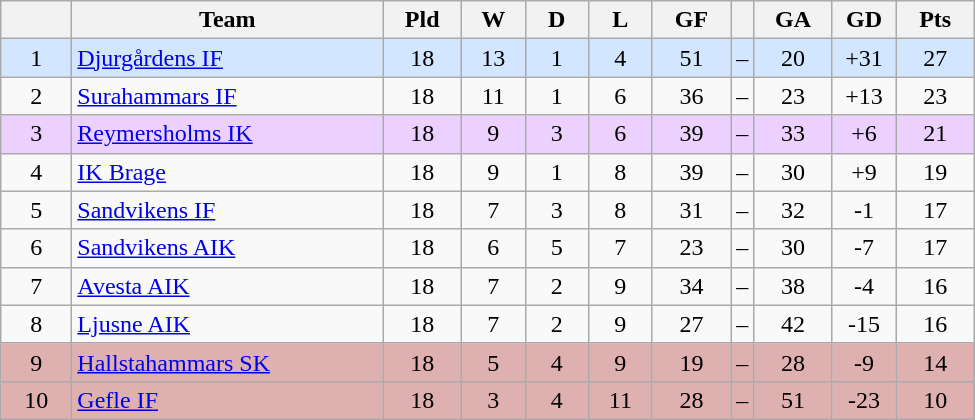<table class="wikitable" style="text-align: center;">
<tr>
<th style="width: 40px;"></th>
<th style="width: 200px;">Team</th>
<th style="width: 45px;">Pld</th>
<th style="width: 35px;">W</th>
<th style="width: 35px;">D</th>
<th style="width: 35px;">L</th>
<th style="width: 45px;">GF</th>
<th></th>
<th style="width: 45px;">GA</th>
<th style="width: 35px;">GD</th>
<th style="width: 45px;">Pts</th>
</tr>
<tr style="background: #d2e6ff">
<td>1</td>
<td style="text-align: left;"><a href='#'>Djurgårdens IF</a></td>
<td>18</td>
<td>13</td>
<td>1</td>
<td>4</td>
<td>51</td>
<td>–</td>
<td>20</td>
<td>+31</td>
<td>27</td>
</tr>
<tr>
<td>2</td>
<td style="text-align: left;"><a href='#'>Surahammars IF</a></td>
<td>18</td>
<td>11</td>
<td>1</td>
<td>6</td>
<td>36</td>
<td>–</td>
<td>23</td>
<td>+13</td>
<td>23</td>
</tr>
<tr style="background: #ecd1ff">
<td>3</td>
<td style="text-align: left;"><a href='#'>Reymersholms IK</a></td>
<td>18</td>
<td>9</td>
<td>3</td>
<td>6</td>
<td>39</td>
<td>–</td>
<td>33</td>
<td>+6</td>
<td>21</td>
</tr>
<tr>
<td>4</td>
<td style="text-align: left;"><a href='#'>IK Brage</a></td>
<td>18</td>
<td>9</td>
<td>1</td>
<td>8</td>
<td>39</td>
<td>–</td>
<td>30</td>
<td>+9</td>
<td>19</td>
</tr>
<tr>
<td>5</td>
<td style="text-align: left;"><a href='#'>Sandvikens IF</a></td>
<td>18</td>
<td>7</td>
<td>3</td>
<td>8</td>
<td>31</td>
<td>–</td>
<td>32</td>
<td>-1</td>
<td>17</td>
</tr>
<tr>
<td>6</td>
<td style="text-align: left;"><a href='#'>Sandvikens AIK</a></td>
<td>18</td>
<td>6</td>
<td>5</td>
<td>7</td>
<td>23</td>
<td>–</td>
<td>30</td>
<td>-7</td>
<td>17</td>
</tr>
<tr>
<td>7</td>
<td style="text-align: left;"><a href='#'>Avesta AIK</a></td>
<td>18</td>
<td>7</td>
<td>2</td>
<td>9</td>
<td>34</td>
<td>–</td>
<td>38</td>
<td>-4</td>
<td>16</td>
</tr>
<tr>
<td>8</td>
<td style="text-align: left;"><a href='#'>Ljusne AIK</a></td>
<td>18</td>
<td>7</td>
<td>2</td>
<td>9</td>
<td>27</td>
<td>–</td>
<td>42</td>
<td>-15</td>
<td>16</td>
</tr>
<tr style="background: #deb0b0">
<td>9</td>
<td style="text-align: left;"><a href='#'>Hallstahammars SK</a></td>
<td>18</td>
<td>5</td>
<td>4</td>
<td>9</td>
<td>19</td>
<td>–</td>
<td>28</td>
<td>-9</td>
<td>14</td>
</tr>
<tr style="background: #deb0b0">
<td>10</td>
<td style="text-align: left;"><a href='#'>Gefle IF</a></td>
<td>18</td>
<td>3</td>
<td>4</td>
<td>11</td>
<td>28</td>
<td>–</td>
<td>51</td>
<td>-23</td>
<td>10</td>
</tr>
</table>
